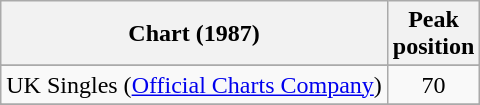<table class="wikitable sortable">
<tr>
<th>Chart (1987)</th>
<th>Peak<br>position</th>
</tr>
<tr>
</tr>
<tr>
</tr>
<tr>
</tr>
<tr>
<td>UK Singles (<a href='#'>Official Charts Company</a>)</td>
<td align="center">70</td>
</tr>
<tr>
</tr>
<tr>
</tr>
<tr>
</tr>
<tr>
</tr>
</table>
